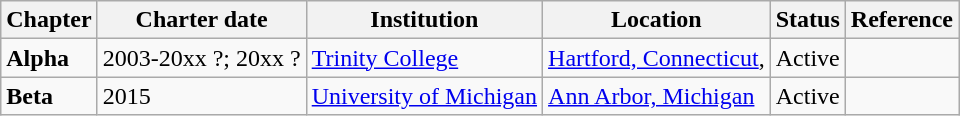<table class="wikitable sortable">
<tr>
<th>Chapter</th>
<th>Charter date</th>
<th>Institution</th>
<th>Location</th>
<th>Status</th>
<th>Reference</th>
</tr>
<tr>
<td><strong>Alpha</strong></td>
<td>2003-20xx ?; 20xx ?</td>
<td><a href='#'>Trinity College</a></td>
<td><a href='#'>Hartford, Connecticut</a>,</td>
<td>Active</td>
<td></td>
</tr>
<tr>
<td><strong>Beta</strong></td>
<td>2015</td>
<td><a href='#'>University of Michigan</a></td>
<td><a href='#'>Ann Arbor, Michigan</a></td>
<td>Active</td>
<td></td>
</tr>
</table>
